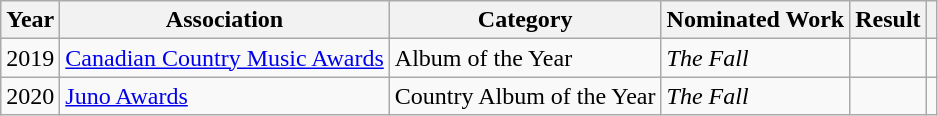<table class="wikitable">
<tr>
<th>Year</th>
<th>Association</th>
<th>Category</th>
<th>Nominated Work</th>
<th>Result</th>
<th></th>
</tr>
<tr>
<td>2019</td>
<td><a href='#'>Canadian Country Music Awards</a></td>
<td>Album of the Year</td>
<td><em>The Fall</em></td>
<td></td>
<td></td>
</tr>
<tr>
<td>2020</td>
<td><a href='#'>Juno Awards</a></td>
<td>Country Album of the Year</td>
<td><em>The Fall</em></td>
<td></td>
<td></td>
</tr>
</table>
